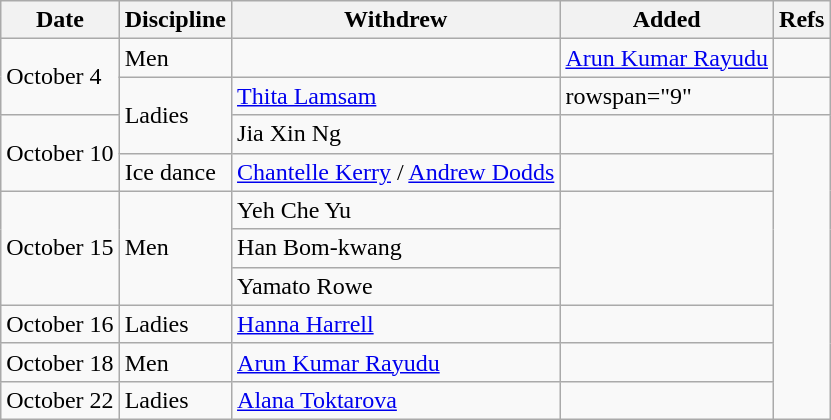<table class="wikitable sortable">
<tr>
<th>Date</th>
<th>Discipline</th>
<th>Withdrew</th>
<th>Added</th>
<th>Refs</th>
</tr>
<tr>
<td rowspan=2>October 4</td>
<td>Men</td>
<td></td>
<td> <a href='#'>Arun Kumar Rayudu</a></td>
<td></td>
</tr>
<tr>
<td rowspan="2">Ladies</td>
<td> <a href='#'>Thita Lamsam</a></td>
<td>rowspan="9" </td>
<td></td>
</tr>
<tr>
<td rowspan=2>October 10</td>
<td> Jia Xin Ng</td>
<td></td>
</tr>
<tr>
<td>Ice dance</td>
<td> <a href='#'>Chantelle Kerry</a> / <a href='#'>Andrew Dodds</a></td>
<td></td>
</tr>
<tr>
<td rowspan=3>October 15</td>
<td rowspan=3>Men</td>
<td> Yeh Che Yu</td>
<td rowspan=3></td>
</tr>
<tr>
<td> Han Bom-kwang</td>
</tr>
<tr>
<td> Yamato Rowe</td>
</tr>
<tr>
<td>October 16</td>
<td>Ladies</td>
<td> <a href='#'>Hanna Harrell</a></td>
<td></td>
</tr>
<tr>
<td>October 18</td>
<td>Men</td>
<td> <a href='#'>Arun Kumar Rayudu</a></td>
<td></td>
</tr>
<tr>
<td>October 22</td>
<td>Ladies</td>
<td> <a href='#'>Alana Toktarova</a></td>
<td></td>
</tr>
</table>
